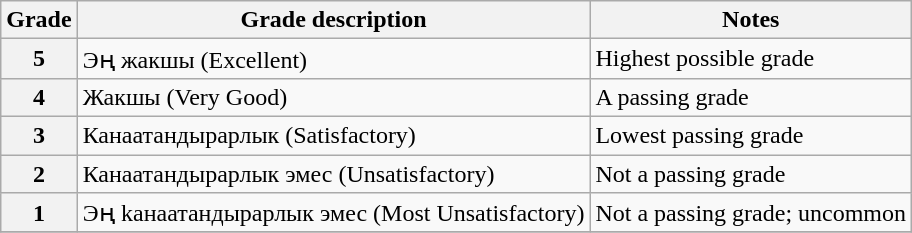<table class="wikitable">
<tr>
<th>Grade</th>
<th>Grade description</th>
<th>Notes</th>
</tr>
<tr>
<th>5</th>
<td>Эң жакшы (Excellent)</td>
<td>Highest possible grade</td>
</tr>
<tr>
<th>4</th>
<td>Жакшы (Very Good)</td>
<td>A passing grade</td>
</tr>
<tr>
<th>3</th>
<td>Канаатандырарлык (Satisfactory)</td>
<td>Lowest passing grade</td>
</tr>
<tr>
<th>2</th>
<td>Канаатандырарлык эмес (Unsatisfactory)</td>
<td>Not a passing grade</td>
</tr>
<tr>
<th>1</th>
<td>Эң kанаатандырарлык эмес (Most Unsatisfactory)</td>
<td>Not a passing grade; uncommon</td>
</tr>
<tr>
</tr>
</table>
